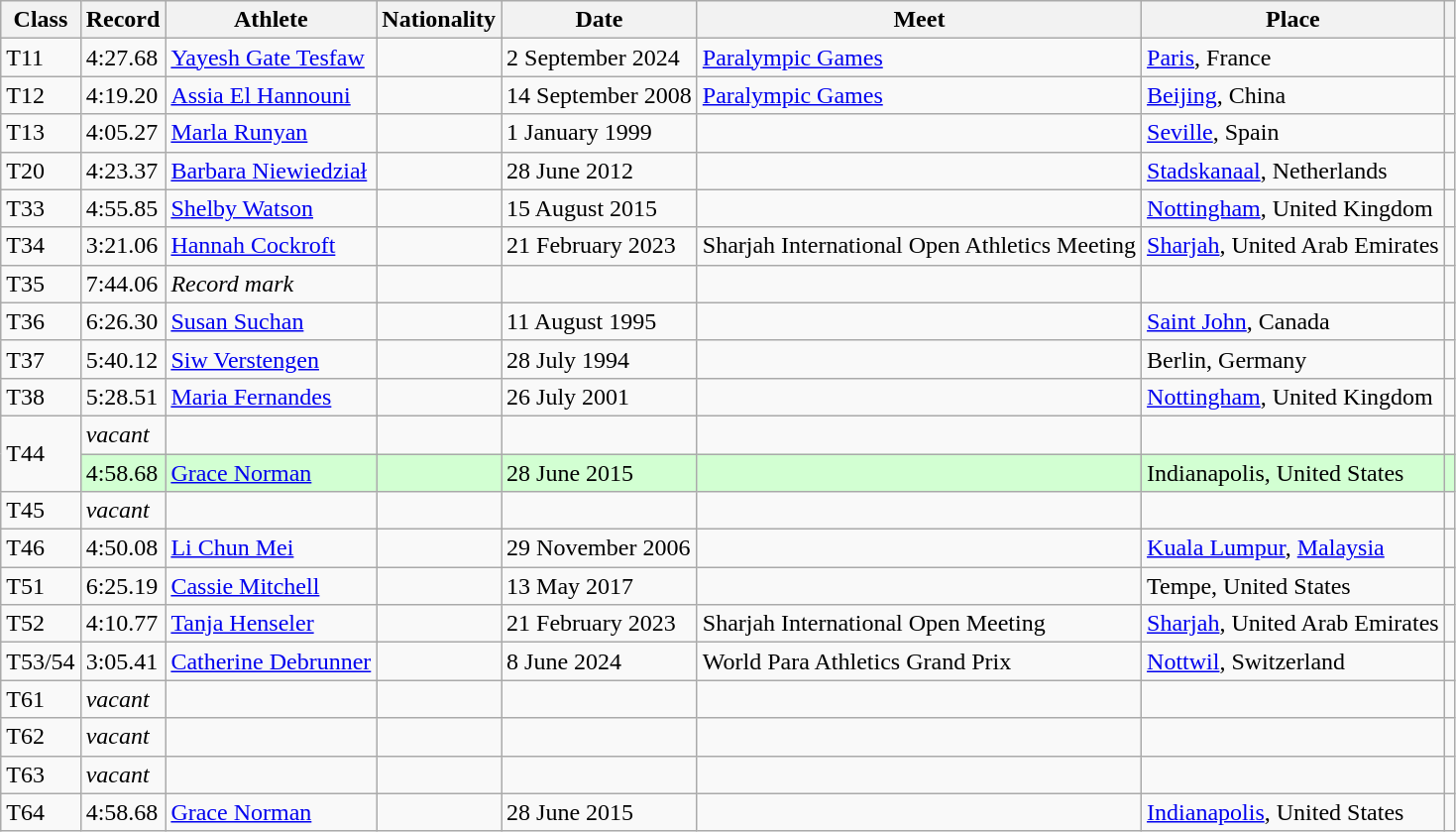<table class="wikitable">
<tr>
<th>Class</th>
<th>Record</th>
<th>Athlete</th>
<th>Nationality</th>
<th>Date</th>
<th>Meet</th>
<th>Place</th>
<th></th>
</tr>
<tr>
<td>T11</td>
<td>4:27.68</td>
<td><a href='#'>Yayesh Gate Tesfaw</a></td>
<td></td>
<td>2 September 2024</td>
<td><a href='#'>Paralympic Games</a></td>
<td><a href='#'>Paris</a>, France</td>
<td></td>
</tr>
<tr>
<td>T12</td>
<td>4:19.20</td>
<td><a href='#'>Assia El Hannouni</a></td>
<td></td>
<td>14 September 2008</td>
<td><a href='#'>Paralympic Games</a></td>
<td><a href='#'>Beijing</a>, China</td>
<td></td>
</tr>
<tr>
<td>T13</td>
<td>4:05.27</td>
<td><a href='#'>Marla Runyan</a></td>
<td></td>
<td>1 January 1999</td>
<td></td>
<td><a href='#'>Seville</a>, Spain</td>
<td></td>
</tr>
<tr>
<td>T20</td>
<td>4:23.37</td>
<td><a href='#'>Barbara Niewiedział</a></td>
<td></td>
<td>28 June 2012</td>
<td></td>
<td><a href='#'>Stadskanaal</a>, Netherlands</td>
<td></td>
</tr>
<tr>
<td>T33</td>
<td>4:55.85</td>
<td><a href='#'>Shelby Watson</a></td>
<td></td>
<td>15 August 2015</td>
<td></td>
<td><a href='#'>Nottingham</a>, United Kingdom</td>
<td></td>
</tr>
<tr>
<td>T34</td>
<td>3:21.06</td>
<td><a href='#'>Hannah Cockroft</a></td>
<td></td>
<td>21 February 2023</td>
<td>Sharjah International Open Athletics Meeting</td>
<td><a href='#'>Sharjah</a>, United Arab Emirates</td>
<td></td>
</tr>
<tr>
<td>T35</td>
<td>7:44.06</td>
<td><em>Record mark</em></td>
<td></td>
<td></td>
<td></td>
<td></td>
<td></td>
</tr>
<tr>
<td>T36</td>
<td>6:26.30</td>
<td><a href='#'>Susan Suchan</a></td>
<td></td>
<td>11 August 1995</td>
<td></td>
<td><a href='#'>Saint John</a>, Canada</td>
<td></td>
</tr>
<tr>
<td>T37</td>
<td>5:40.12</td>
<td><a href='#'>Siw Verstengen</a></td>
<td></td>
<td>28 July 1994</td>
<td></td>
<td>Berlin, Germany</td>
<td></td>
</tr>
<tr>
<td>T38</td>
<td>5:28.51</td>
<td><a href='#'>Maria Fernandes</a></td>
<td></td>
<td>26 July 2001</td>
<td></td>
<td><a href='#'>Nottingham</a>, United Kingdom</td>
<td></td>
</tr>
<tr>
<td rowspan=2>T44</td>
<td><em>vacant</em></td>
<td></td>
<td></td>
<td></td>
<td></td>
<td></td>
<td></td>
</tr>
<tr bgcolor=#D2FFD2>
<td>4:58.68</td>
<td><a href='#'>Grace Norman</a></td>
<td></td>
<td>28 June 2015</td>
<td></td>
<td>Indianapolis, United States</td>
<td></td>
</tr>
<tr>
<td>T45</td>
<td><em>vacant</em></td>
<td></td>
<td></td>
<td></td>
<td></td>
<td></td>
<td></td>
</tr>
<tr>
<td>T46</td>
<td>4:50.08</td>
<td><a href='#'>Li Chun Mei</a></td>
<td></td>
<td>29 November 2006</td>
<td></td>
<td><a href='#'>Kuala Lumpur</a>, <a href='#'>Malaysia</a></td>
<td></td>
</tr>
<tr>
<td>T51</td>
<td>6:25.19</td>
<td><a href='#'>Cassie Mitchell</a></td>
<td></td>
<td>13 May 2017</td>
<td></td>
<td>Tempe, United States</td>
<td></td>
</tr>
<tr>
<td>T52</td>
<td>4:10.77</td>
<td><a href='#'>Tanja Henseler</a></td>
<td></td>
<td>21 February 2023</td>
<td>Sharjah International Open Meeting</td>
<td><a href='#'>Sharjah</a>, United Arab Emirates</td>
<td></td>
</tr>
<tr>
<td>T53/54</td>
<td>3:05.41</td>
<td><a href='#'>Catherine Debrunner</a></td>
<td></td>
<td>8 June 2024</td>
<td>World Para Athletics Grand Prix</td>
<td><a href='#'>Nottwil</a>, Switzerland</td>
<td></td>
</tr>
<tr>
<td>T61</td>
<td><em>vacant</em></td>
<td></td>
<td></td>
<td></td>
<td></td>
<td></td>
<td></td>
</tr>
<tr>
<td>T62</td>
<td><em>vacant</em></td>
<td></td>
<td></td>
<td></td>
<td></td>
<td></td>
<td></td>
</tr>
<tr>
<td>T63</td>
<td><em>vacant</em></td>
<td></td>
<td></td>
<td></td>
<td></td>
<td></td>
<td></td>
</tr>
<tr>
<td>T64</td>
<td>4:58.68</td>
<td><a href='#'>Grace Norman</a></td>
<td></td>
<td>28 June 2015</td>
<td></td>
<td><a href='#'>Indianapolis</a>, United States</td>
<td></td>
</tr>
</table>
